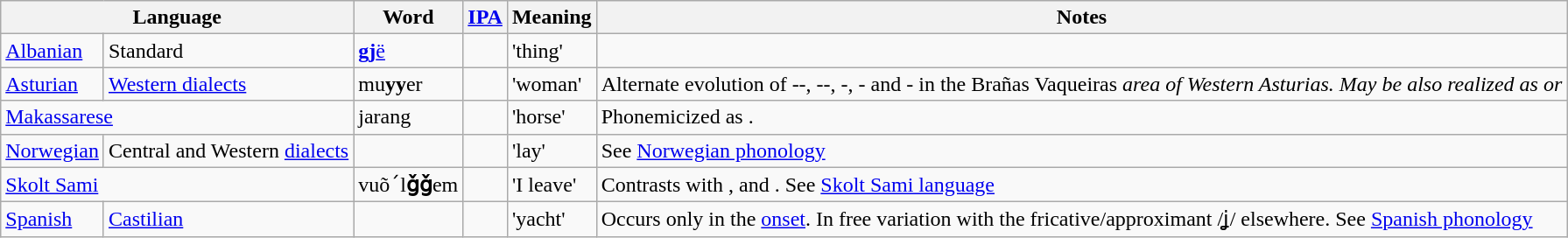<table class="wikitable">
<tr>
<th colspan=2>Language</th>
<th>Word</th>
<th><a href='#'>IPA</a></th>
<th>Meaning</th>
<th>Notes</th>
</tr>
<tr>
<td><a href='#'>Albanian</a></td>
<td>Standard</td>
<td><a href='#'><strong>gj</strong>ë<em></a></td>
<td align=center></td>
<td>'thing'</td>
<td></td>
</tr>
<tr>
<td><a href='#'>Asturian</a></td>
<td><a href='#'>Western dialects</a></td>
<td></em>mu<strong>yy</strong>er<em></td>
<td align="center"></td>
<td>'woman'</td>
<td>Alternate evolution of --, --, -, - and - in the </em>Brañas Vaqueiras<em> area of Western Asturias. May be also realized as  or </td>
</tr>
<tr>
<td colspan="2"><a href='#'>Makassarese</a></td>
<td>jarang</td>
<td align="center"></td>
<td>'horse'</td>
<td>Phonemicized as .</td>
</tr>
<tr>
<td><a href='#'>Norwegian</a></td>
<td>Central and Western <a href='#'>dialects</a></td>
<td></td>
<td align="center"></td>
<td>'lay'</td>
<td>See <a href='#'>Norwegian phonology</a></td>
</tr>
<tr>
<td colspan=2><a href='#'>Skolt Sami</a></td>
<td></em>vuõˊl<strong>ǧǧ</strong>em<em></td>
<td align=center></td>
<td>'I leave'</td>
<td>Contrasts with ,  and . See <a href='#'>Skolt Sami language</a></td>
</tr>
<tr>
<td><a href='#'>Spanish</a></td>
<td><a href='#'>Castilian</a></td>
<td></td>
<td align=center></td>
<td>'yacht'</td>
<td>Occurs only in the <a href='#'>onset</a>. In free variation with the fricative/approximant /ʝ/ elsewhere. See <a href='#'>Spanish phonology</a></td>
</tr>
</table>
